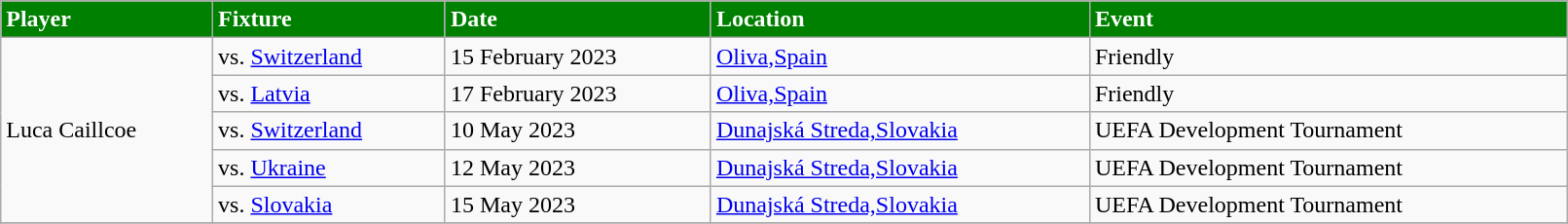<table class="wikitable" style="width:85%;">
<tr>
<th style="background:green; color:white; text-align:left;">Player</th>
<th style="background:green; color:white; text-align:left;">Fixture</th>
<th style="background:green; color:white; text-align:left;">Date</th>
<th style="background:green; color:white; text-align:left;">Location</th>
<th style="background:green; color:white; text-align:left;">Event</th>
</tr>
<tr>
<td rowspan="5">Luca Caillcoe</td>
<td>vs.  <a href='#'>Switzerland</a></td>
<td>15 February 2023</td>
<td><a href='#'>Oliva,Spain</a></td>
<td>Friendly</td>
</tr>
<tr>
<td>vs.  <a href='#'>Latvia</a></td>
<td>17 February 2023</td>
<td><a href='#'>Oliva,Spain</a></td>
<td>Friendly</td>
</tr>
<tr>
<td>vs.  <a href='#'>Switzerland</a></td>
<td>10 May 2023</td>
<td><a href='#'>Dunajská Streda,Slovakia</a></td>
<td>UEFA Development Tournament</td>
</tr>
<tr>
<td>vs.  <a href='#'>Ukraine</a></td>
<td>12 May 2023</td>
<td><a href='#'>Dunajská Streda,Slovakia</a></td>
<td>UEFA Development Tournament</td>
</tr>
<tr>
<td>vs.  <a href='#'>Slovakia</a></td>
<td>15 May 2023</td>
<td><a href='#'>Dunajská Streda,Slovakia</a></td>
<td>UEFA Development Tournament</td>
</tr>
<tr>
</tr>
</table>
